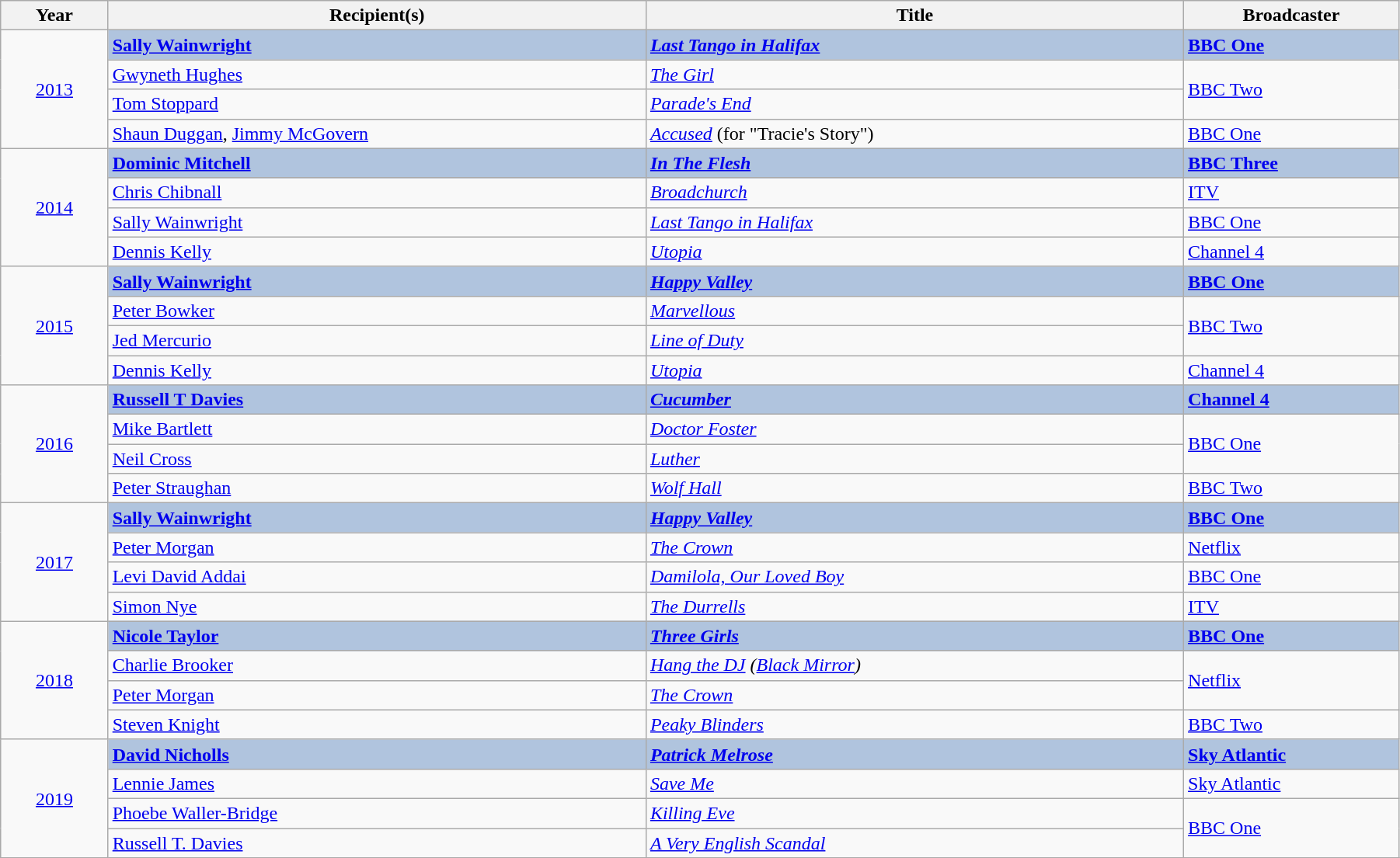<table class="wikitable" width="95%">
<tr>
<th width=5%>Year</th>
<th width=25%><strong>Recipient(s)</strong></th>
<th width=25%>Title</th>
<th width=10%><strong>Broadcaster</strong></th>
</tr>
<tr>
<td rowspan="4" style="text-align:center;"><a href='#'>2013</a></td>
<td style="background:#B0C4DE;"><strong><a href='#'>Sally Wainwright</a></strong></td>
<td style="background:#B0C4DE;"><strong><em><a href='#'>Last Tango in Halifax</a></em></strong></td>
<td style="background:#B0C4DE;"><strong><a href='#'>BBC One</a></strong></td>
</tr>
<tr>
<td><a href='#'>Gwyneth Hughes</a></td>
<td><em><a href='#'>The Girl</a></em></td>
<td rowspan="2"><a href='#'>BBC Two</a></td>
</tr>
<tr>
<td><a href='#'>Tom Stoppard</a></td>
<td><em><a href='#'>Parade's End</a></em></td>
</tr>
<tr>
<td><a href='#'>Shaun Duggan</a>, <a href='#'>Jimmy McGovern</a></td>
<td><em><a href='#'>Accused</a></em> (for "Tracie's Story")</td>
<td><a href='#'>BBC One</a></td>
</tr>
<tr>
<td rowspan="4" style="text-align:center;"><a href='#'>2014</a></td>
<td style="background:#B0C4DE;"><strong><a href='#'>Dominic Mitchell</a></strong></td>
<td style="background:#B0C4DE;"><strong><em><a href='#'>In The Flesh</a></em></strong></td>
<td style="background:#B0C4DE;"><strong><a href='#'>BBC Three</a></strong></td>
</tr>
<tr>
<td><a href='#'>Chris Chibnall</a></td>
<td><em><a href='#'>Broadchurch</a></em></td>
<td><a href='#'>ITV</a></td>
</tr>
<tr>
<td><a href='#'>Sally Wainwright</a></td>
<td><em><a href='#'>Last Tango in Halifax</a></em></td>
<td><a href='#'>BBC One</a></td>
</tr>
<tr>
<td><a href='#'>Dennis Kelly</a></td>
<td><em><a href='#'>Utopia</a></em></td>
<td><a href='#'>Channel 4</a></td>
</tr>
<tr>
<td rowspan="4" style="text-align:center;"><a href='#'>2015</a></td>
<td style="background:#B0C4DE;"><strong><a href='#'>Sally Wainwright</a></strong></td>
<td style="background:#B0C4DE;"><strong><em><a href='#'>Happy Valley</a></em></strong></td>
<td style="background:#B0C4DE;"><strong><a href='#'>BBC One</a></strong></td>
</tr>
<tr>
<td><a href='#'>Peter Bowker</a></td>
<td><em><a href='#'>Marvellous</a></em></td>
<td rowspan="2"><a href='#'>BBC Two</a></td>
</tr>
<tr>
<td><a href='#'>Jed Mercurio</a></td>
<td><em><a href='#'>Line of Duty</a></em></td>
</tr>
<tr>
<td><a href='#'>Dennis Kelly</a></td>
<td><em><a href='#'>Utopia</a></em></td>
<td><a href='#'>Channel 4</a></td>
</tr>
<tr>
<td rowspan="4" style="text-align:center;"><a href='#'>2016</a></td>
<td style="background:#B0C4DE;"><strong><a href='#'>Russell T Davies</a></strong></td>
<td style="background:#B0C4DE;"><strong><em><a href='#'>Cucumber</a></em></strong></td>
<td style="background:#B0C4DE;"><strong><a href='#'>Channel 4</a></strong></td>
</tr>
<tr>
<td><a href='#'>Mike Bartlett</a></td>
<td><em><a href='#'>Doctor Foster</a></em></td>
<td rowspan="2"><a href='#'>BBC One</a></td>
</tr>
<tr>
<td><a href='#'>Neil Cross</a></td>
<td><em><a href='#'>Luther</a></em></td>
</tr>
<tr>
<td><a href='#'>Peter Straughan</a></td>
<td><em><a href='#'>Wolf Hall</a></em></td>
<td><a href='#'>BBC Two</a></td>
</tr>
<tr>
<td rowspan="4" style="text-align:center;"><a href='#'>2017</a></td>
<td style="background:#B0C4DE;"><strong><a href='#'>Sally Wainwright</a></strong></td>
<td style="background:#B0C4DE;"><strong><em><a href='#'>Happy Valley</a></em></strong></td>
<td style="background:#B0C4DE;"><strong><a href='#'>BBC One</a></strong></td>
</tr>
<tr>
<td><a href='#'>Peter Morgan</a></td>
<td><em><a href='#'>The Crown</a></em></td>
<td><a href='#'>Netflix</a></td>
</tr>
<tr>
<td><a href='#'>Levi David Addai</a></td>
<td><em><a href='#'>Damilola, Our Loved Boy</a></em></td>
<td><a href='#'>BBC One</a></td>
</tr>
<tr>
<td><a href='#'>Simon Nye</a></td>
<td><em><a href='#'>The Durrells</a></em></td>
<td><a href='#'>ITV</a></td>
</tr>
<tr>
<td rowspan="4" style="text-align:center;"><a href='#'>2018</a><br></td>
<td style="background:#B0C4DE;"><strong><a href='#'>Nicole Taylor</a></strong></td>
<td style="background:#B0C4DE;"><strong><em><a href='#'>Three Girls</a></em></strong></td>
<td style="background:#B0C4DE;"><strong><a href='#'>BBC One</a></strong></td>
</tr>
<tr>
<td><a href='#'>Charlie Brooker</a></td>
<td><em><a href='#'>Hang the DJ</a> (<a href='#'>Black Mirror</a>)</em></td>
<td rowspan="2"><a href='#'>Netflix</a></td>
</tr>
<tr>
<td><a href='#'>Peter Morgan</a></td>
<td><em><a href='#'>The Crown</a></em></td>
</tr>
<tr>
<td><a href='#'>Steven Knight</a></td>
<td><em><a href='#'>Peaky Blinders</a></em></td>
<td><a href='#'>BBC Two</a></td>
</tr>
<tr>
<td rowspan="4" style="text-align:center;"><a href='#'>2019</a><br></td>
<td style="background:#B0C4DE;"><strong><a href='#'>David Nicholls</a></strong></td>
<td style="background:#B0C4DE;"><strong><em><a href='#'>Patrick Melrose</a></em></strong></td>
<td style="background:#B0C4DE;"><strong><a href='#'>Sky Atlantic</a></strong></td>
</tr>
<tr>
<td><a href='#'>Lennie James</a></td>
<td><em><a href='#'>Save Me</a></em></td>
<td><a href='#'>Sky Atlantic</a></td>
</tr>
<tr>
<td><a href='#'>Phoebe Waller-Bridge</a></td>
<td><em><a href='#'>Killing Eve</a></em></td>
<td rowspan="2"><a href='#'>BBC One</a></td>
</tr>
<tr>
<td><a href='#'>Russell T. Davies</a></td>
<td><em><a href='#'>A Very English Scandal</a></em></td>
</tr>
<tr>
</tr>
</table>
